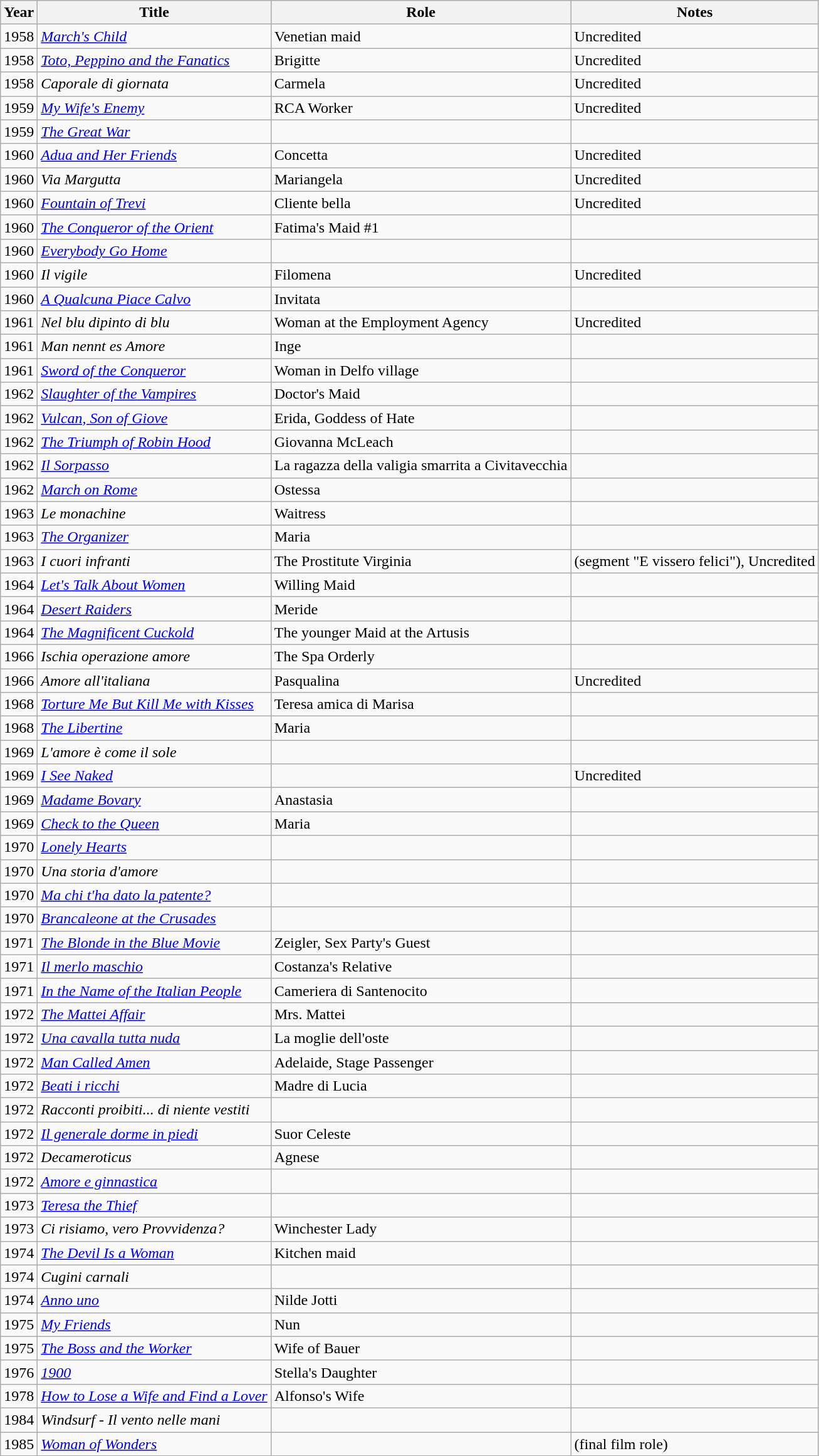<table class="wikitable">
<tr>
<th>Year</th>
<th>Title</th>
<th>Role</th>
<th>Notes</th>
</tr>
<tr>
<td>1958</td>
<td><em><a href='#'>March's Child</a></em></td>
<td>Venetian maid</td>
<td>Uncredited</td>
</tr>
<tr>
<td>1958</td>
<td><em><a href='#'>Toto, Peppino and the Fanatics</a></em></td>
<td>Brigitte</td>
<td>Uncredited</td>
</tr>
<tr>
<td>1958</td>
<td><em>Caporale di giornata</em></td>
<td>Carmela</td>
<td>Uncredited</td>
</tr>
<tr>
<td>1959</td>
<td><em><a href='#'>My Wife's Enemy</a></em></td>
<td>RCA Worker</td>
<td>Uncredited</td>
</tr>
<tr>
<td>1959</td>
<td><em><a href='#'>The Great War</a></em></td>
<td></td>
<td></td>
</tr>
<tr>
<td>1960</td>
<td><em><a href='#'>Adua and Her Friends</a></em></td>
<td>Concetta</td>
<td>Uncredited</td>
</tr>
<tr>
<td>1960</td>
<td><em>Via Margutta</em></td>
<td>Mariangela</td>
<td>Uncredited</td>
</tr>
<tr>
<td>1960</td>
<td><em><a href='#'>Fountain of Trevi</a></em></td>
<td>Cliente bella</td>
<td>Uncredited</td>
</tr>
<tr>
<td>1960</td>
<td><em><a href='#'>The Conqueror of the Orient</a></em></td>
<td>Fatima's Maid #1</td>
<td></td>
</tr>
<tr>
<td>1960</td>
<td><em><a href='#'>Everybody Go Home</a></em></td>
<td></td>
<td></td>
</tr>
<tr>
<td>1960</td>
<td><em>Il vigile</em></td>
<td>Filomena</td>
<td>Uncredited</td>
</tr>
<tr>
<td>1960</td>
<td><em><a href='#'>A Qualcuna Piace Calvo</a></em></td>
<td>Invitata</td>
<td></td>
</tr>
<tr>
<td>1961</td>
<td><em>Nel blu dipinto di blu</em></td>
<td>Woman at the Employment Agency</td>
<td>Uncredited</td>
</tr>
<tr>
<td>1961</td>
<td><em>Man nennt es Amore</em></td>
<td>Inge</td>
<td></td>
</tr>
<tr>
<td>1961</td>
<td><em><a href='#'>Sword of the Conqueror</a></em></td>
<td>Woman in Delfo village</td>
<td></td>
</tr>
<tr>
<td>1962</td>
<td><em><a href='#'>Slaughter of the Vampires</a></em></td>
<td>Doctor's Maid</td>
<td></td>
</tr>
<tr>
<td>1962</td>
<td><em><a href='#'>Vulcan, Son of Giove</a></em></td>
<td>Erida, Goddess of Hate</td>
<td></td>
</tr>
<tr>
<td>1962</td>
<td><em><a href='#'>The Triumph of Robin Hood</a></em></td>
<td>Giovanna McLeach</td>
<td></td>
</tr>
<tr>
<td>1962</td>
<td><em><a href='#'>Il Sorpasso</a></em></td>
<td>La ragazza della valigia smarrita a Civitavecchia</td>
<td></td>
</tr>
<tr>
<td>1962</td>
<td><em><a href='#'>March on Rome</a></em></td>
<td>Ostessa</td>
<td></td>
</tr>
<tr>
<td>1963</td>
<td><em>Le monachine</em></td>
<td>Waitress</td>
<td></td>
</tr>
<tr>
<td>1963</td>
<td><em><a href='#'>The Organizer</a></em></td>
<td>Maria</td>
<td></td>
</tr>
<tr>
<td>1963</td>
<td><em>I cuori infranti</em></td>
<td>The Prostitute Virginia</td>
<td>(segment "E vissero felici"), Uncredited</td>
</tr>
<tr>
<td>1964</td>
<td><em><a href='#'>Let's Talk About Women</a></em></td>
<td>Willing Maid</td>
<td></td>
</tr>
<tr>
<td>1964</td>
<td><em><a href='#'>Desert Raiders</a></em></td>
<td>Meride</td>
<td></td>
</tr>
<tr>
<td>1964</td>
<td><em><a href='#'>The Magnificent Cuckold</a></em></td>
<td>The younger Maid at the Artusis</td>
<td></td>
</tr>
<tr>
<td>1966</td>
<td><em>Ischia operazione amore</em></td>
<td>The Spa Orderly</td>
<td></td>
</tr>
<tr>
<td>1966</td>
<td><em>Amore all'italiana</em></td>
<td>Pasqualina</td>
<td>Uncredited</td>
</tr>
<tr>
<td>1968</td>
<td><em><a href='#'>Torture Me But Kill Me with Kisses</a></em></td>
<td>Teresa amica di Marisa</td>
<td></td>
</tr>
<tr>
<td>1968</td>
<td><em><a href='#'>The Libertine</a></em></td>
<td>Maria</td>
<td></td>
</tr>
<tr>
<td>1969</td>
<td><em>L'amore è come il sole</em></td>
<td></td>
<td></td>
</tr>
<tr>
<td>1969</td>
<td><em><a href='#'>I See Naked</a></em></td>
<td></td>
<td>Uncredited</td>
</tr>
<tr>
<td>1969</td>
<td><em><a href='#'>Madame Bovary</a></em></td>
<td>Anastasia</td>
<td></td>
</tr>
<tr>
<td>1969</td>
<td><em><a href='#'>Check to the Queen</a></em></td>
<td>Maria</td>
<td></td>
</tr>
<tr>
<td>1970</td>
<td><em><a href='#'>Lonely Hearts</a></em></td>
<td></td>
<td></td>
</tr>
<tr>
<td>1970</td>
<td><em>Una storia d'amore</em></td>
<td></td>
<td></td>
</tr>
<tr>
<td>1970</td>
<td><em><a href='#'>Ma chi t'ha dato la patente?</a></em></td>
<td></td>
<td></td>
</tr>
<tr>
<td>1970</td>
<td><em><a href='#'>Brancaleone at the Crusades</a></em></td>
<td></td>
<td></td>
</tr>
<tr>
<td>1971</td>
<td><em><a href='#'>The Blonde in the Blue Movie</a></em></td>
<td>Zeigler, Sex Party's Guest</td>
<td></td>
</tr>
<tr>
<td>1971</td>
<td><em><a href='#'>Il merlo maschio</a></em></td>
<td>Costanza's Relative</td>
<td></td>
</tr>
<tr>
<td>1971</td>
<td><em><a href='#'>In the Name of the Italian People</a></em></td>
<td>Cameriera di Santenocito</td>
<td></td>
</tr>
<tr>
<td>1972</td>
<td><em><a href='#'>The Mattei Affair</a></em></td>
<td>Mrs. Mattei</td>
<td></td>
</tr>
<tr>
<td>1972</td>
<td><em><a href='#'>Una cavalla tutta nuda</a></em></td>
<td>La moglie dell'oste</td>
<td></td>
</tr>
<tr>
<td>1972</td>
<td><em><a href='#'>Man Called Amen</a></em></td>
<td>Adelaide, Stage Passenger</td>
<td></td>
</tr>
<tr>
<td>1972</td>
<td><em><a href='#'>Beati i ricchi</a></em></td>
<td>Madre di Lucia</td>
<td></td>
</tr>
<tr>
<td>1972</td>
<td><em>Racconti proibiti... di niente vestiti</em></td>
<td></td>
<td></td>
</tr>
<tr>
<td>1972</td>
<td><em><a href='#'>Il generale dorme in piedi</a></em></td>
<td>Suor Celeste</td>
<td></td>
</tr>
<tr>
<td>1972</td>
<td><em>Decameroticus</em></td>
<td>Agnese</td>
<td></td>
</tr>
<tr>
<td>1972</td>
<td><em><a href='#'>Amore e ginnastica</a></em></td>
<td></td>
<td></td>
</tr>
<tr>
<td>1973</td>
<td><em><a href='#'>Teresa the Thief</a></em></td>
<td></td>
<td></td>
</tr>
<tr>
<td>1973</td>
<td><em>Ci risiamo, vero Provvidenza?</em></td>
<td>Winchester Lady</td>
<td></td>
</tr>
<tr>
<td>1974</td>
<td><em><a href='#'>The Devil Is a Woman</a></em></td>
<td>Kitchen maid</td>
<td></td>
</tr>
<tr>
<td>1974</td>
<td><em>Cugini carnali</em></td>
<td></td>
<td></td>
</tr>
<tr>
<td>1974</td>
<td><em><a href='#'>Anno uno</a></em></td>
<td>Nilde Jotti</td>
<td></td>
</tr>
<tr>
<td>1975</td>
<td><em><a href='#'>My Friends</a></em></td>
<td>Nun</td>
<td></td>
</tr>
<tr>
<td>1975</td>
<td><em><a href='#'>The Boss and the Worker</a></em></td>
<td>Wife of Bauer</td>
<td></td>
</tr>
<tr>
<td>1976</td>
<td><em><a href='#'>1900</a></em></td>
<td>Stella's Daughter</td>
<td></td>
</tr>
<tr>
<td>1978</td>
<td><em><a href='#'>How to Lose a Wife and Find a Lover</a></em></td>
<td>Alfonso's Wife</td>
<td></td>
</tr>
<tr>
<td>1984</td>
<td><em>Windsurf - Il vento nelle mani</em></td>
<td></td>
<td></td>
</tr>
<tr>
<td>1985</td>
<td><em><a href='#'>Woman of Wonders</a></em></td>
<td></td>
<td>(final film role)</td>
</tr>
</table>
